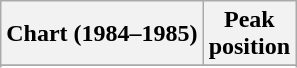<table class="wikitable sortable plainrowheaders" style="text-align:center">
<tr>
<th scope="col">Chart (1984–1985)</th>
<th scope="col">Peak<br>position</th>
</tr>
<tr>
</tr>
<tr>
</tr>
</table>
